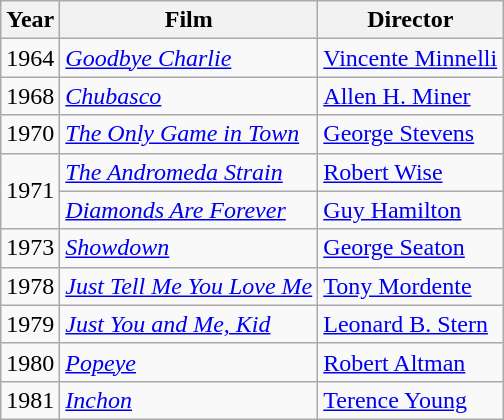<table class="wikitable">
<tr>
<th>Year</th>
<th>Film</th>
<th>Director</th>
</tr>
<tr>
<td>1964</td>
<td><em><a href='#'>Goodbye Charlie</a></em></td>
<td><a href='#'>Vincente Minnelli</a></td>
</tr>
<tr>
<td>1968</td>
<td><em><a href='#'>Chubasco</a></em></td>
<td><a href='#'>Allen H. Miner</a></td>
</tr>
<tr>
<td>1970</td>
<td><em><a href='#'>The Only Game in Town</a></em></td>
<td><a href='#'>George Stevens</a></td>
</tr>
<tr>
<td rowspan=2>1971</td>
<td><em><a href='#'>The Andromeda Strain</a></em></td>
<td><a href='#'>Robert Wise</a></td>
</tr>
<tr>
<td><em><a href='#'>Diamonds Are Forever</a></em></td>
<td><a href='#'>Guy Hamilton</a></td>
</tr>
<tr>
<td>1973</td>
<td><em><a href='#'>Showdown</a></em></td>
<td><a href='#'>George Seaton</a></td>
</tr>
<tr>
<td>1978</td>
<td><em><a href='#'>Just Tell Me You Love Me</a></em></td>
<td><a href='#'>Tony Mordente</a></td>
</tr>
<tr>
<td>1979</td>
<td><em><a href='#'>Just You and Me, Kid</a></em></td>
<td><a href='#'>Leonard B. Stern</a></td>
</tr>
<tr>
<td>1980</td>
<td><em><a href='#'>Popeye</a></em></td>
<td><a href='#'>Robert Altman</a></td>
</tr>
<tr>
<td>1981</td>
<td><em><a href='#'>Inchon</a></em></td>
<td><a href='#'>Terence Young</a></td>
</tr>
</table>
